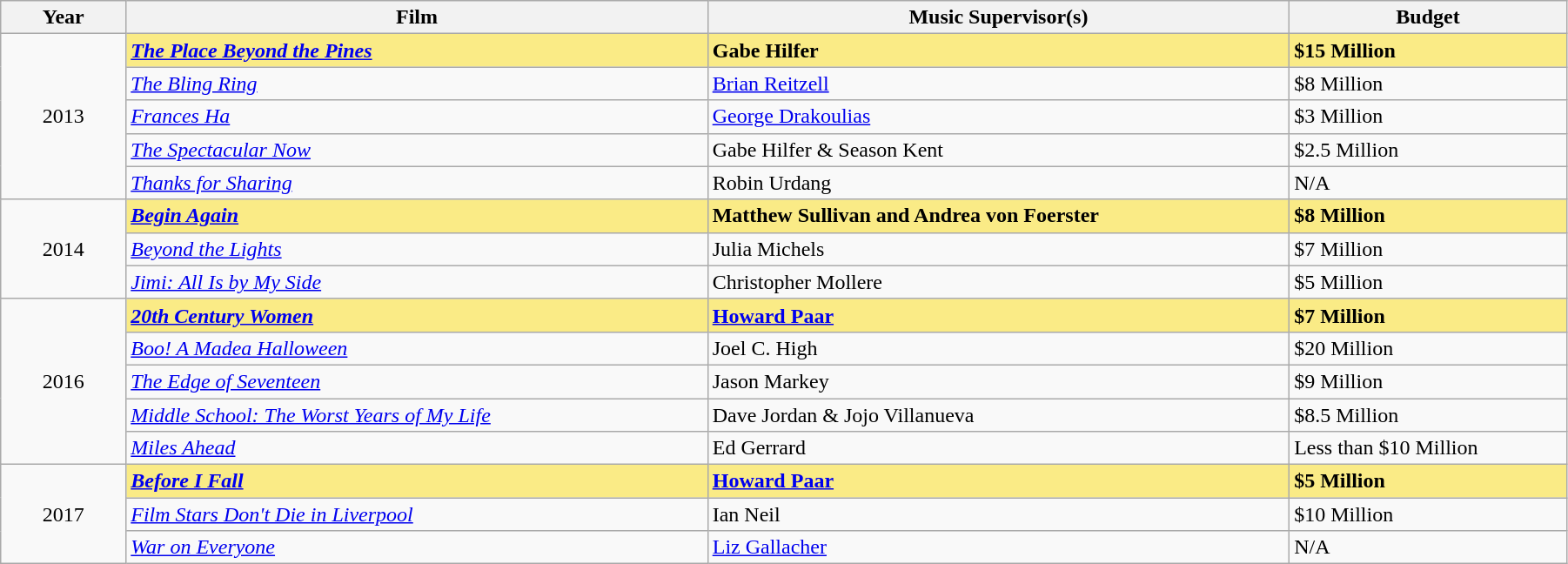<table class="wikitable" width="95%" cellpadding="5">
<tr>
<th width="75"><strong>Year</strong></th>
<th width="375"><strong>Film</strong></th>
<th width="375"><strong>Music Supervisor(s)</strong></th>
<th width="175"><strong>Budget</strong></th>
</tr>
<tr>
<td rowspan="5" style="text-align:center;">2013</td>
<td style="background:#FAEB86;"><strong><em><a href='#'>The Place Beyond the Pines</a></em></strong></td>
<td style="background:#FAEB86;"><strong>Gabe Hilfer</strong></td>
<td style="background:#FAEB86;"><strong>$15 Million</strong></td>
</tr>
<tr>
<td><em><a href='#'>The Bling Ring</a></em></td>
<td><a href='#'>Brian Reitzell</a></td>
<td>$8 Million</td>
</tr>
<tr>
<td><em><a href='#'>Frances Ha</a></em></td>
<td><a href='#'>George Drakoulias</a></td>
<td>$3 Million</td>
</tr>
<tr>
<td><em><a href='#'>The Spectacular Now</a></em></td>
<td>Gabe Hilfer & Season Kent</td>
<td>$2.5 Million</td>
</tr>
<tr>
<td><em><a href='#'>Thanks for Sharing</a></em></td>
<td>Robin Urdang</td>
<td>N/A</td>
</tr>
<tr>
<td rowspan="3" style="text-align:center;">2014</td>
<td style="background:#FAEB86;"><strong><em><a href='#'>Begin Again</a></em></strong></td>
<td style="background:#FAEB86;"><strong>Matthew Sullivan and Andrea von Foerster</strong></td>
<td style="background:#FAEB86;"><strong>$8 Million</strong></td>
</tr>
<tr>
<td><em><a href='#'>Beyond the Lights</a></em></td>
<td>Julia Michels</td>
<td>$7 Million</td>
</tr>
<tr>
<td><em><a href='#'>Jimi: All Is by My Side</a></em></td>
<td>Christopher Mollere</td>
<td>$5 Million</td>
</tr>
<tr>
<td rowspan="5" style="text-align:center;">2016</td>
<td style="background:#FAEB86;"><strong><em><a href='#'>20th Century Women</a></em></strong></td>
<td style="background:#FAEB86;"><strong><a href='#'>Howard Paar</a></strong></td>
<td style="background:#FAEB86;"><strong>$7 Million</strong></td>
</tr>
<tr>
<td><em><a href='#'>Boo! A Madea Halloween</a></em></td>
<td>Joel C. High</td>
<td>$20 Million</td>
</tr>
<tr>
<td><em><a href='#'>The Edge of Seventeen</a></em></td>
<td>Jason Markey</td>
<td>$9 Million</td>
</tr>
<tr>
<td><em><a href='#'>Middle School: The Worst Years of My Life</a></em></td>
<td>Dave Jordan & Jojo Villanueva</td>
<td>$8.5 Million</td>
</tr>
<tr>
<td><em><a href='#'>Miles Ahead</a></em></td>
<td>Ed Gerrard</td>
<td>Less than $10 Million</td>
</tr>
<tr>
<td rowspan="3" style="text-align:center;">2017</td>
<td style="background:#FAEB86;"><strong><em><a href='#'>Before I Fall</a></em></strong></td>
<td style="background:#FAEB86;"><strong><a href='#'>Howard Paar</a></strong></td>
<td style="background:#FAEB86;"><strong>$5 Million</strong></td>
</tr>
<tr>
<td><em><a href='#'>Film Stars Don't Die in Liverpool</a></em></td>
<td>Ian Neil</td>
<td>$10 Million</td>
</tr>
<tr>
<td><em><a href='#'>War on Everyone</a></em></td>
<td><a href='#'>Liz Gallacher</a></td>
<td>N/A</td>
</tr>
</table>
